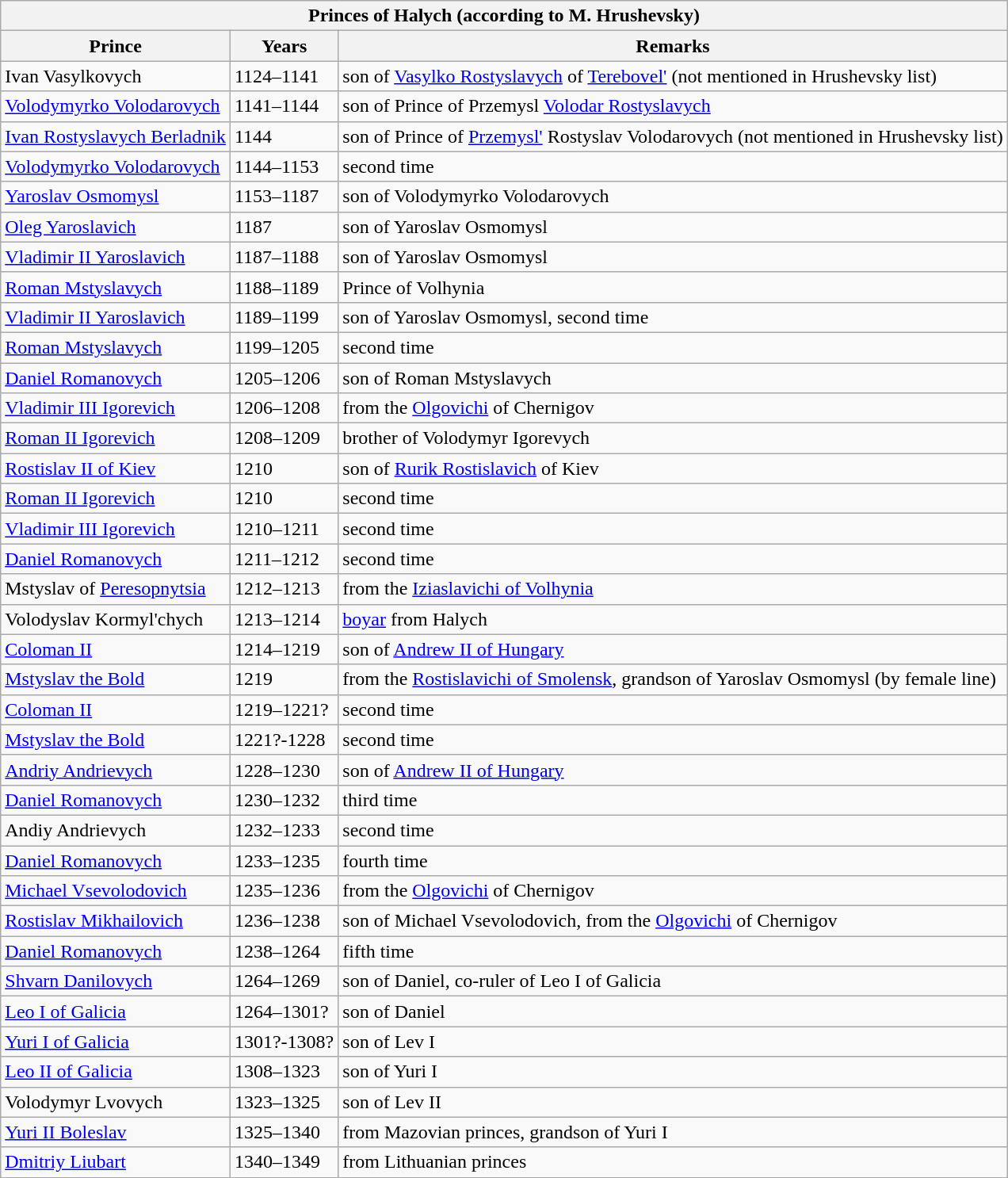<table class="wikitable" align=center>
<tr>
<th colspan=3>Princes of Halych (according to М. Hrushevsky)</th>
</tr>
<tr>
<th>Prince</th>
<th>Years</th>
<th>Remarks</th>
</tr>
<tr>
<td>Ivan Vasylkovych</td>
<td>1124–1141</td>
<td>son of <a href='#'>Vasylko Rostyslavych</a> of <a href='#'>Terebovel'</a> (not mentioned in Hrushevsky list)</td>
</tr>
<tr>
<td><a href='#'>Volodymyrko Volodarovych</a></td>
<td>1141–1144</td>
<td>son of Prince of Przemysl <a href='#'>Volodar Rostyslavych</a></td>
</tr>
<tr>
<td><a href='#'>Ivan Rostyslavych Berladnik</a></td>
<td>1144</td>
<td>son of Prince of <a href='#'>Przemysl'</a> Rostyslav Volodarovych (not mentioned in Hrushevsky list)</td>
</tr>
<tr>
<td><a href='#'>Volodymyrko Volodarovych</a></td>
<td>1144–1153</td>
<td>second time</td>
</tr>
<tr>
<td><a href='#'>Yaroslav Osmomysl</a></td>
<td>1153–1187</td>
<td>son of Volodymyrko Volodarovych</td>
</tr>
<tr>
<td><a href='#'>Oleg Yaroslavich</a></td>
<td>1187</td>
<td>son of Yaroslav Osmomysl</td>
</tr>
<tr>
<td><a href='#'>Vladimir II Yaroslavich</a></td>
<td>1187–1188</td>
<td>son of Yaroslav Osmomysl</td>
</tr>
<tr>
<td><a href='#'>Roman Mstyslavych</a></td>
<td>1188–1189</td>
<td>Prince of Volhynia</td>
</tr>
<tr>
<td><a href='#'>Vladimir II Yaroslavich</a></td>
<td>1189–1199</td>
<td>son of Yaroslav Osmomysl, second time</td>
</tr>
<tr>
<td><a href='#'>Roman Mstyslavych</a></td>
<td>1199–1205</td>
<td>second time</td>
</tr>
<tr>
<td><a href='#'>Daniel Romanovych</a></td>
<td>1205–1206</td>
<td>son of Roman Mstyslavych</td>
</tr>
<tr>
<td><a href='#'>Vladimir III Igorevich</a></td>
<td>1206–1208</td>
<td>from the <a href='#'>Olgovichi</a> of Chernigov</td>
</tr>
<tr>
<td><a href='#'>Roman II Igorevich</a></td>
<td>1208–1209</td>
<td>brother of Volodymyr Igorevych</td>
</tr>
<tr>
<td><a href='#'>Rostislav II of Kiev</a></td>
<td>1210</td>
<td>son of <a href='#'>Rurik Rostislavich</a> of Kiev</td>
</tr>
<tr>
<td><a href='#'>Roman II Igorevich</a></td>
<td>1210</td>
<td>second time</td>
</tr>
<tr>
<td><a href='#'>Vladimir III Igorevich</a></td>
<td>1210–1211</td>
<td>second time</td>
</tr>
<tr>
<td><a href='#'>Daniel Romanovych</a></td>
<td>1211–1212</td>
<td>second time</td>
</tr>
<tr>
<td>Mstyslav of <a href='#'>Peresopnytsia</a></td>
<td>1212–1213</td>
<td>from the <a href='#'>Iziaslavichi of Volhynia</a></td>
</tr>
<tr>
<td>Volodyslav Kormyl'chych</td>
<td>1213–1214</td>
<td><a href='#'>boyar</a> from Halych</td>
</tr>
<tr>
<td><a href='#'>Coloman II</a></td>
<td>1214–1219</td>
<td>son of <a href='#'>Andrew II of Hungary</a></td>
</tr>
<tr>
<td><a href='#'>Mstyslav the Bold</a></td>
<td>1219</td>
<td>from the <a href='#'>Rostislavichi of Smolensk</a>, grandson of Yaroslav Osmomysl (by female line)</td>
</tr>
<tr>
<td><a href='#'>Coloman II</a></td>
<td>1219–1221?</td>
<td>second time</td>
</tr>
<tr>
<td><a href='#'>Mstyslav the Bold</a></td>
<td>1221?-1228</td>
<td>second time</td>
</tr>
<tr>
<td><a href='#'>Аndriy Andrievych</a></td>
<td>1228–1230</td>
<td>son of <a href='#'>Andrew II of Hungary</a></td>
</tr>
<tr>
<td><a href='#'>Daniel Romanovych</a></td>
<td>1230–1232</td>
<td>third time</td>
</tr>
<tr>
<td>Аndiy Andrievych</td>
<td>1232–1233</td>
<td>second time</td>
</tr>
<tr>
<td><a href='#'>Daniel Romanovych</a></td>
<td>1233–1235</td>
<td>fourth time</td>
</tr>
<tr>
<td><a href='#'>Michael Vsevolodovich</a></td>
<td>1235–1236</td>
<td>from the <a href='#'>Olgovichi</a> of Chernigov</td>
</tr>
<tr>
<td><a href='#'>Rostislav Mikhailovich</a></td>
<td>1236–1238</td>
<td>son of Michael Vsevolodovich, from the <a href='#'>Olgovichi</a> of Chernigov</td>
</tr>
<tr>
<td><a href='#'>Daniel Romanovych</a></td>
<td>1238–1264</td>
<td>fifth time</td>
</tr>
<tr>
<td><a href='#'> Shvarn Danilovych</a></td>
<td>1264–1269</td>
<td>son of Daniel, co-ruler of Leo I of Galicia</td>
</tr>
<tr>
<td><a href='#'>Leo I of Galicia</a></td>
<td>1264–1301?</td>
<td>son of Daniel</td>
</tr>
<tr>
<td><a href='#'>Yuri I of Galicia</a></td>
<td>1301?-1308?</td>
<td>son of Lev I</td>
</tr>
<tr>
<td><a href='#'>Leo II of Galicia</a></td>
<td>1308–1323</td>
<td>son of Yuri I</td>
</tr>
<tr>
<td>Volodymyr Lvovych</td>
<td>1323–1325</td>
<td>son of Lev II</td>
</tr>
<tr>
<td><a href='#'>Yuri II Boleslav</a></td>
<td>1325–1340</td>
<td>from Mazovian princes, grandson of Yuri I</td>
</tr>
<tr>
<td><a href='#'>Dmitriy Liubart</a></td>
<td>1340–1349</td>
<td>from Lithuanian princes</td>
</tr>
<tr>
</tr>
</table>
